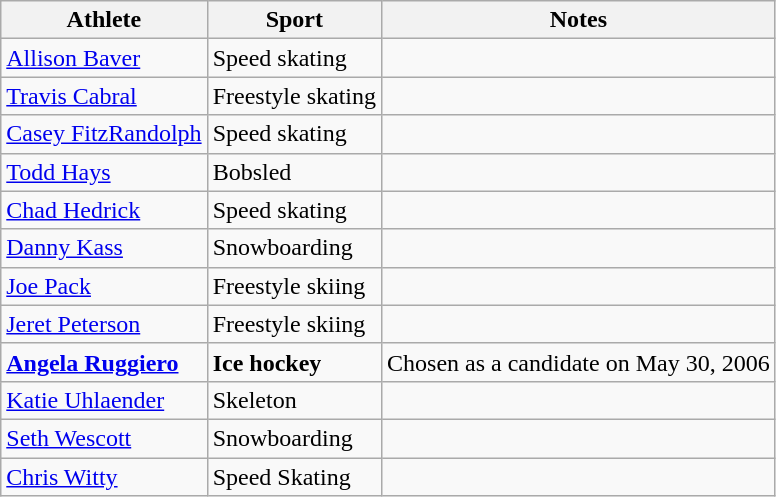<table class="wikitable">
<tr>
<th>Athlete</th>
<th>Sport</th>
<th>Notes</th>
</tr>
<tr>
<td><a href='#'>Allison Baver</a></td>
<td>Speed skating</td>
<td></td>
</tr>
<tr>
<td><a href='#'>Travis Cabral</a></td>
<td>Freestyle skating</td>
<td></td>
</tr>
<tr>
<td><a href='#'>Casey FitzRandolph</a></td>
<td>Speed skating</td>
<td></td>
</tr>
<tr>
<td><a href='#'>Todd Hays</a></td>
<td>Bobsled</td>
<td></td>
</tr>
<tr>
<td><a href='#'>Chad Hedrick</a></td>
<td>Speed skating</td>
<td></td>
</tr>
<tr>
<td><a href='#'>Danny Kass</a></td>
<td>Snowboarding</td>
<td></td>
</tr>
<tr>
<td><a href='#'>Joe Pack</a></td>
<td>Freestyle skiing</td>
<td></td>
</tr>
<tr>
<td><a href='#'>Jeret Peterson</a></td>
<td>Freestyle skiing</td>
<td></td>
</tr>
<tr>
<td><strong><a href='#'>Angela Ruggiero</a></strong></td>
<td><strong>Ice hockey</strong></td>
<td>Chosen as a candidate on May 30, 2006</td>
</tr>
<tr>
<td><a href='#'>Katie Uhlaender</a></td>
<td>Skeleton</td>
<td></td>
</tr>
<tr>
<td><a href='#'>Seth Wescott</a></td>
<td>Snowboarding</td>
<td></td>
</tr>
<tr>
<td><a href='#'>Chris Witty</a></td>
<td>Speed Skating</td>
<td></td>
</tr>
</table>
